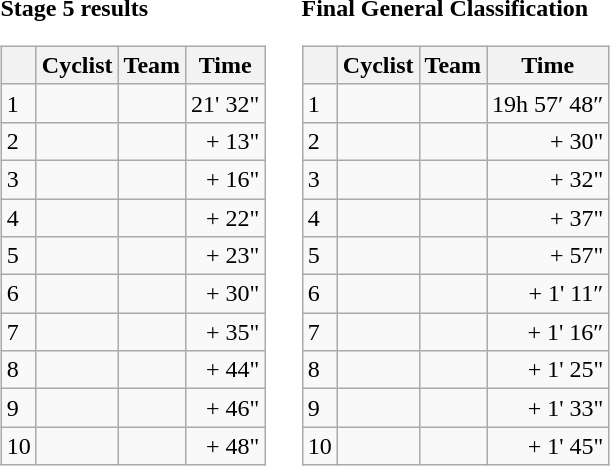<table>
<tr>
<td><strong>Stage 5 results</strong><br><table class="wikitable">
<tr>
<th></th>
<th>Cyclist</th>
<th>Team</th>
<th>Time</th>
</tr>
<tr>
<td>1</td>
<td></td>
<td></td>
<td align="right">21' 32"</td>
</tr>
<tr>
<td>2</td>
<td></td>
<td></td>
<td align="right">+ 13"</td>
</tr>
<tr>
<td>3</td>
<td></td>
<td></td>
<td align="right">+ 16"</td>
</tr>
<tr>
<td>4</td>
<td></td>
<td></td>
<td align="right">+ 22"</td>
</tr>
<tr>
<td>5</td>
<td></td>
<td></td>
<td align="right">+ 23"</td>
</tr>
<tr>
<td>6</td>
<td></td>
<td></td>
<td align="right">+ 30"</td>
</tr>
<tr>
<td>7</td>
<td></td>
<td></td>
<td align="right">+ 35"</td>
</tr>
<tr>
<td>8</td>
<td></td>
<td></td>
<td align="right">+ 44"</td>
</tr>
<tr>
<td>9</td>
<td></td>
<td></td>
<td align="right">+ 46"</td>
</tr>
<tr>
<td>10</td>
<td></td>
<td></td>
<td align="right">+ 48"</td>
</tr>
</table>
</td>
<td></td>
<td><strong>Final General Classification</strong><br><table class="wikitable">
<tr>
<th></th>
<th>Cyclist</th>
<th>Team</th>
<th>Time</th>
</tr>
<tr>
<td>1</td>
<td> </td>
<td></td>
<td align="right">19h 57′ 48″</td>
</tr>
<tr>
<td>2</td>
<td></td>
<td></td>
<td align="right">+ 30"</td>
</tr>
<tr>
<td>3</td>
<td></td>
<td></td>
<td align="right">+ 32"</td>
</tr>
<tr>
<td>4</td>
<td></td>
<td></td>
<td align="right">+ 37"</td>
</tr>
<tr>
<td>5</td>
<td></td>
<td></td>
<td align="right">+ 57"</td>
</tr>
<tr>
<td>6</td>
<td></td>
<td></td>
<td align="right">+ 1' 11″</td>
</tr>
<tr>
<td>7</td>
<td></td>
<td></td>
<td align="right">+ 1' 16″</td>
</tr>
<tr>
<td>8</td>
<td></td>
<td></td>
<td align="right">+ 1' 25"</td>
</tr>
<tr>
<td>9</td>
<td></td>
<td></td>
<td align="right">+ 1' 33"</td>
</tr>
<tr>
<td>10</td>
<td></td>
<td></td>
<td align="right">+ 1' 45"</td>
</tr>
</table>
</td>
</tr>
</table>
